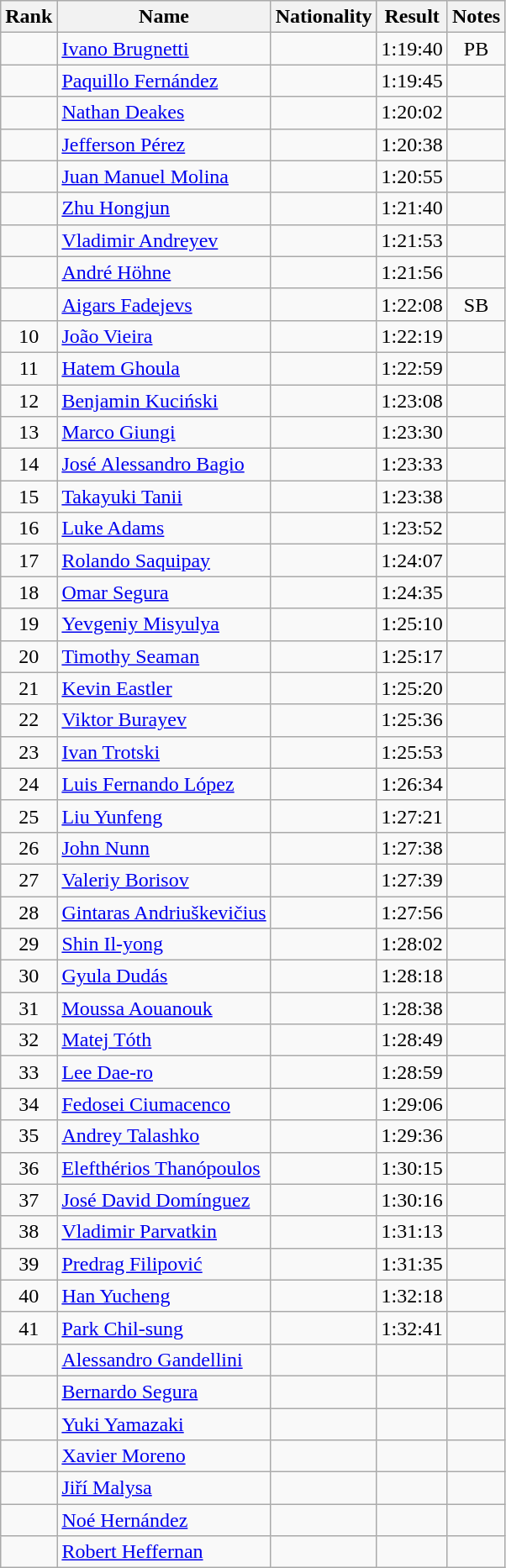<table class="wikitable sortable" style="text-align:center">
<tr>
<th>Rank</th>
<th>Name</th>
<th>Nationality</th>
<th>Result</th>
<th>Notes</th>
</tr>
<tr>
<td></td>
<td align=left><a href='#'>Ivano Brugnetti</a></td>
<td align=left></td>
<td>1:19:40</td>
<td>PB</td>
</tr>
<tr>
<td></td>
<td align=left><a href='#'>Paquillo Fernández</a></td>
<td align=left></td>
<td>1:19:45</td>
<td></td>
</tr>
<tr>
<td></td>
<td align=left><a href='#'>Nathan Deakes</a></td>
<td align=left></td>
<td>1:20:02</td>
<td></td>
</tr>
<tr>
<td></td>
<td align=left><a href='#'>Jefferson Pérez</a></td>
<td align=left></td>
<td>1:20:38</td>
<td></td>
</tr>
<tr>
<td></td>
<td align=left><a href='#'>Juan Manuel Molina</a></td>
<td align=left></td>
<td>1:20:55</td>
<td></td>
</tr>
<tr>
<td></td>
<td align=left><a href='#'>Zhu Hongjun</a></td>
<td align=left></td>
<td>1:21:40</td>
<td></td>
</tr>
<tr>
<td></td>
<td align=left><a href='#'>Vladimir Andreyev</a></td>
<td align=left></td>
<td>1:21:53</td>
<td></td>
</tr>
<tr>
<td></td>
<td align=left><a href='#'>André Höhne</a></td>
<td align=left></td>
<td>1:21:56</td>
<td></td>
</tr>
<tr>
<td></td>
<td align=left><a href='#'>Aigars Fadejevs</a></td>
<td align=left></td>
<td>1:22:08</td>
<td>SB</td>
</tr>
<tr>
<td>10</td>
<td align=left><a href='#'>João Vieira</a></td>
<td align=left></td>
<td>1:22:19</td>
<td></td>
</tr>
<tr>
<td>11</td>
<td align=left><a href='#'>Hatem Ghoula</a></td>
<td align=left></td>
<td>1:22:59</td>
<td></td>
</tr>
<tr>
<td>12</td>
<td align=left><a href='#'>Benjamin Kuciński</a></td>
<td align=left></td>
<td>1:23:08</td>
<td></td>
</tr>
<tr>
<td>13</td>
<td align=left><a href='#'>Marco Giungi</a></td>
<td align=left></td>
<td>1:23:30</td>
<td></td>
</tr>
<tr>
<td>14</td>
<td align=left><a href='#'>José Alessandro Bagio</a></td>
<td align=left></td>
<td>1:23:33</td>
<td></td>
</tr>
<tr>
<td>15</td>
<td align=left><a href='#'>Takayuki Tanii</a></td>
<td align=left></td>
<td>1:23:38</td>
<td></td>
</tr>
<tr>
<td>16</td>
<td align=left><a href='#'>Luke Adams</a></td>
<td align=left></td>
<td>1:23:52</td>
<td></td>
</tr>
<tr>
<td>17</td>
<td align=left><a href='#'>Rolando Saquipay</a></td>
<td align=left></td>
<td>1:24:07</td>
<td></td>
</tr>
<tr>
<td>18</td>
<td align=left><a href='#'>Omar Segura</a></td>
<td align=left></td>
<td>1:24:35</td>
<td></td>
</tr>
<tr>
<td>19</td>
<td align=left><a href='#'>Yevgeniy Misyulya</a></td>
<td align=left></td>
<td>1:25:10</td>
<td></td>
</tr>
<tr>
<td>20</td>
<td align=left><a href='#'>Timothy Seaman</a></td>
<td align=left></td>
<td>1:25:17</td>
<td></td>
</tr>
<tr>
<td>21</td>
<td align=left><a href='#'>Kevin Eastler</a></td>
<td align=left></td>
<td>1:25:20</td>
<td></td>
</tr>
<tr>
<td>22</td>
<td align=left><a href='#'>Viktor Burayev</a></td>
<td align=left></td>
<td>1:25:36</td>
<td></td>
</tr>
<tr>
<td>23</td>
<td align=left><a href='#'>Ivan Trotski</a></td>
<td align=left></td>
<td>1:25:53</td>
<td></td>
</tr>
<tr>
<td>24</td>
<td align=left><a href='#'>Luis Fernando López</a></td>
<td align=left></td>
<td>1:26:34</td>
<td></td>
</tr>
<tr>
<td>25</td>
<td align=left><a href='#'>Liu Yunfeng</a></td>
<td align=left></td>
<td>1:27:21</td>
<td></td>
</tr>
<tr>
<td>26</td>
<td align=left><a href='#'>John Nunn</a></td>
<td align=left></td>
<td>1:27:38</td>
<td></td>
</tr>
<tr>
<td>27</td>
<td align=left><a href='#'>Valeriy Borisov</a></td>
<td align=left></td>
<td>1:27:39</td>
<td></td>
</tr>
<tr>
<td>28</td>
<td align=left><a href='#'>Gintaras Andriuškevičius</a></td>
<td align=left></td>
<td>1:27:56</td>
<td></td>
</tr>
<tr>
<td>29</td>
<td align=left><a href='#'>Shin Il-yong</a></td>
<td align=left></td>
<td>1:28:02</td>
<td></td>
</tr>
<tr>
<td>30</td>
<td align=left><a href='#'>Gyula Dudás</a></td>
<td align=left></td>
<td>1:28:18</td>
<td></td>
</tr>
<tr>
<td>31</td>
<td align=left><a href='#'>Moussa Aouanouk</a></td>
<td align=left></td>
<td>1:28:38</td>
<td></td>
</tr>
<tr>
<td>32</td>
<td align=left><a href='#'>Matej Tóth</a></td>
<td align=left></td>
<td>1:28:49</td>
<td></td>
</tr>
<tr>
<td>33</td>
<td align=left><a href='#'>Lee Dae-ro</a></td>
<td align=left></td>
<td>1:28:59</td>
<td></td>
</tr>
<tr>
<td>34</td>
<td align=left><a href='#'>Fedosei Ciumacenco</a></td>
<td align=left></td>
<td>1:29:06</td>
<td></td>
</tr>
<tr>
<td>35</td>
<td align=left><a href='#'>Andrey Talashko</a></td>
<td align=left></td>
<td>1:29:36</td>
<td></td>
</tr>
<tr>
<td>36</td>
<td align=left><a href='#'>Elefthérios Thanópoulos</a></td>
<td align=left></td>
<td>1:30:15</td>
<td></td>
</tr>
<tr>
<td>37</td>
<td align=left><a href='#'>José David Domínguez</a></td>
<td align=left></td>
<td>1:30:16</td>
<td></td>
</tr>
<tr>
<td>38</td>
<td align=left><a href='#'>Vladimir Parvatkin</a></td>
<td align=left></td>
<td>1:31:13</td>
<td></td>
</tr>
<tr>
<td>39</td>
<td align=left><a href='#'>Predrag Filipović</a></td>
<td align=left></td>
<td>1:31:35</td>
<td></td>
</tr>
<tr>
<td>40</td>
<td align=left><a href='#'>Han Yucheng</a></td>
<td align=left></td>
<td>1:32:18</td>
<td></td>
</tr>
<tr>
<td>41</td>
<td align=left><a href='#'>Park Chil-sung</a></td>
<td align=left></td>
<td>1:32:41</td>
<td></td>
</tr>
<tr>
<td></td>
<td align=left><a href='#'>Alessandro Gandellini</a></td>
<td align=left></td>
<td></td>
<td></td>
</tr>
<tr>
<td></td>
<td align=left><a href='#'>Bernardo Segura</a></td>
<td align=left></td>
<td></td>
<td></td>
</tr>
<tr>
<td></td>
<td align=left><a href='#'>Yuki Yamazaki</a></td>
<td align=left></td>
<td></td>
<td></td>
</tr>
<tr>
<td></td>
<td align=left><a href='#'>Xavier Moreno</a></td>
<td align=left></td>
<td></td>
<td></td>
</tr>
<tr>
<td></td>
<td align=left><a href='#'>Jiří Malysa</a></td>
<td align=left></td>
<td></td>
<td></td>
</tr>
<tr>
<td></td>
<td align=left><a href='#'>Noé Hernández</a></td>
<td align=left></td>
<td></td>
<td></td>
</tr>
<tr>
<td></td>
<td align=left><a href='#'>Robert Heffernan</a></td>
<td align=left></td>
<td></td>
<td></td>
</tr>
</table>
